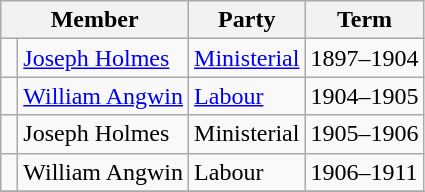<table class="wikitable">
<tr>
<th colspan="2">Member</th>
<th>Party</th>
<th>Term</th>
</tr>
<tr>
<td> </td>
<td><a href='#'>Joseph Holmes</a></td>
<td><a href='#'>Ministerial</a></td>
<td>1897–1904</td>
</tr>
<tr>
<td> </td>
<td><a href='#'>William Angwin</a></td>
<td><a href='#'>Labour</a></td>
<td>1904–1905</td>
</tr>
<tr>
<td> </td>
<td>Joseph Holmes</td>
<td>Ministerial</td>
<td>1905–1906</td>
</tr>
<tr>
<td> </td>
<td>William Angwin</td>
<td>Labour</td>
<td>1906–1911</td>
</tr>
<tr>
</tr>
</table>
